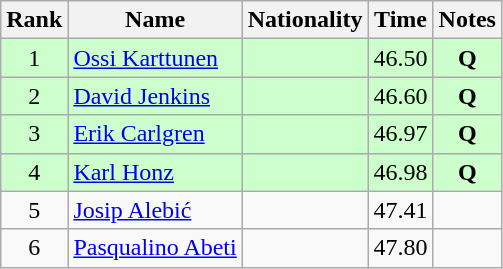<table class="wikitable sortable" style="text-align:center">
<tr>
<th>Rank</th>
<th>Name</th>
<th>Nationality</th>
<th>Time</th>
<th>Notes</th>
</tr>
<tr bgcolor=ccffcc>
<td>1</td>
<td align=left><a href='#'>Ossi Karttunen</a></td>
<td align=left></td>
<td>46.50</td>
<td><strong>Q</strong></td>
</tr>
<tr bgcolor=ccffcc>
<td>2</td>
<td align=left><a href='#'>David Jenkins</a></td>
<td align=left></td>
<td>46.60</td>
<td><strong>Q</strong></td>
</tr>
<tr bgcolor=ccffcc>
<td>3</td>
<td align=left><a href='#'>Erik Carlgren</a></td>
<td align=left></td>
<td>46.97</td>
<td><strong>Q</strong></td>
</tr>
<tr bgcolor=ccffcc>
<td>4</td>
<td align=left><a href='#'>Karl Honz</a></td>
<td align=left></td>
<td>46.98</td>
<td><strong>Q</strong></td>
</tr>
<tr>
<td>5</td>
<td align=left><a href='#'>Josip Alebić</a></td>
<td align=left></td>
<td>47.41</td>
<td></td>
</tr>
<tr>
<td>6</td>
<td align=left><a href='#'>Pasqualino Abeti</a></td>
<td align=left></td>
<td>47.80</td>
<td></td>
</tr>
</table>
